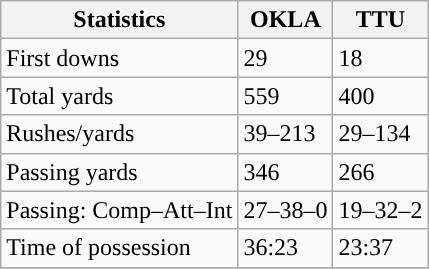<table class="wikitable" style="float: left;">
<tr>
<th>Statistics</th>
<th>OKLA</th>
<th>TTU</th>
</tr>
<tr>
<td>First downs</td>
<td>29</td>
<td>18</td>
</tr>
<tr>
<td>Total yards</td>
<td>559</td>
<td>400</td>
</tr>
<tr>
<td>Rushes/yards</td>
<td>39–213</td>
<td>29–134</td>
</tr>
<tr>
<td>Passing yards</td>
<td>346</td>
<td>266</td>
</tr>
<tr>
<td>Passing: Comp–Att–Int</td>
<td>27–38–0</td>
<td>19–32–2</td>
</tr>
<tr>
<td>Time of possession</td>
<td>36:23</td>
<td>23:37</td>
</tr>
<tr>
</tr>
</table>
